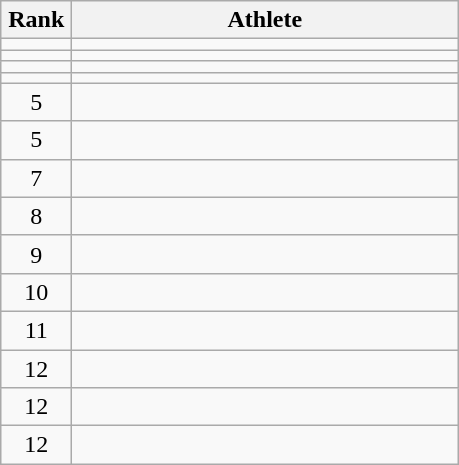<table class="wikitable" style="text-align: center;">
<tr>
<th width=40>Rank</th>
<th width=250>Athlete</th>
</tr>
<tr>
<td></td>
<td align=left></td>
</tr>
<tr>
<td></td>
<td align=left></td>
</tr>
<tr>
<td></td>
<td align=left></td>
</tr>
<tr>
<td></td>
<td align=left></td>
</tr>
<tr>
<td>5</td>
<td align=left></td>
</tr>
<tr>
<td>5</td>
<td align=left></td>
</tr>
<tr>
<td>7</td>
<td align=left></td>
</tr>
<tr>
<td>8</td>
<td align=left></td>
</tr>
<tr>
<td>9</td>
<td align=left></td>
</tr>
<tr>
<td>10</td>
<td align=left></td>
</tr>
<tr>
<td>11</td>
<td align=left></td>
</tr>
<tr>
<td>12</td>
<td align=left></td>
</tr>
<tr>
<td>12</td>
<td align=left></td>
</tr>
<tr>
<td>12</td>
<td align=left></td>
</tr>
</table>
